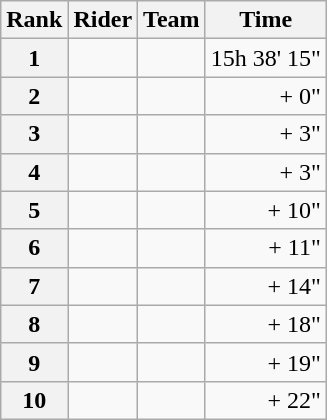<table class="wikitable" margin-bottom:0;">
<tr>
<th scope="col">Rank</th>
<th scope="col">Rider</th>
<th scope="col">Team</th>
<th scope="col">Time</th>
</tr>
<tr>
<th scope="row">1</th>
<td> </td>
<td></td>
<td align="right">15h 38' 15"</td>
</tr>
<tr>
<th scope="row">2</th>
<td></td>
<td></td>
<td align="right">+ 0"</td>
</tr>
<tr>
<th scope="row">3</th>
<td></td>
<td></td>
<td align="right">+ 3"</td>
</tr>
<tr>
<th scope="row">4</th>
<td></td>
<td></td>
<td align="right">+ 3"</td>
</tr>
<tr>
<th scope="row">5</th>
<td></td>
<td></td>
<td align="right">+ 10"</td>
</tr>
<tr>
<th scope="row">6</th>
<td></td>
<td></td>
<td align="right">+ 11"</td>
</tr>
<tr>
<th scope="row">7</th>
<td></td>
<td></td>
<td align="right">+ 14"</td>
</tr>
<tr>
<th scope="row">8</th>
<td></td>
<td></td>
<td align="right">+ 18"</td>
</tr>
<tr>
<th scope="row">9</th>
<td></td>
<td></td>
<td align="right">+ 19"</td>
</tr>
<tr>
<th scope="row">10</th>
<td></td>
<td></td>
<td align="right">+ 22"</td>
</tr>
</table>
